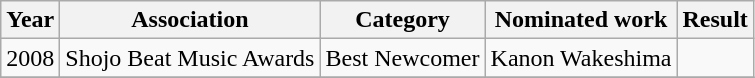<table class="wikitable sortable">
<tr>
<th>Year</th>
<th>Association</th>
<th>Category</th>
<th>Nominated work</th>
<th>Result</th>
</tr>
<tr>
<td rowspan="1" style="text-align:center;">2008</td>
<td>Shojo Beat Music Awards</td>
<td>Best Newcomer</td>
<td>Kanon Wakeshima</td>
<td></td>
</tr>
<tr>
</tr>
</table>
